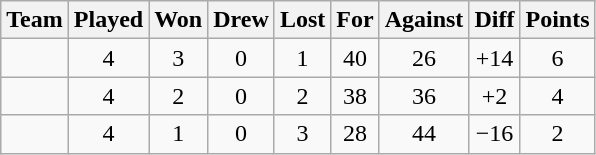<table class="wikitable" style="text-align:center">
<tr>
<th>Team</th>
<th>Played</th>
<th>Won</th>
<th>Drew</th>
<th>Lost</th>
<th>For</th>
<th>Against</th>
<th>Diff</th>
<th>Points</th>
</tr>
<tr>
<td align=left></td>
<td>4</td>
<td>3</td>
<td>0</td>
<td>1</td>
<td>40</td>
<td>26</td>
<td>+14</td>
<td>6</td>
</tr>
<tr>
<td align=left></td>
<td>4</td>
<td>2</td>
<td>0</td>
<td>2</td>
<td>38</td>
<td>36</td>
<td>+2</td>
<td>4</td>
</tr>
<tr>
<td align=left></td>
<td>4</td>
<td>1</td>
<td>0</td>
<td>3</td>
<td>28</td>
<td>44</td>
<td>−16</td>
<td>2</td>
</tr>
</table>
